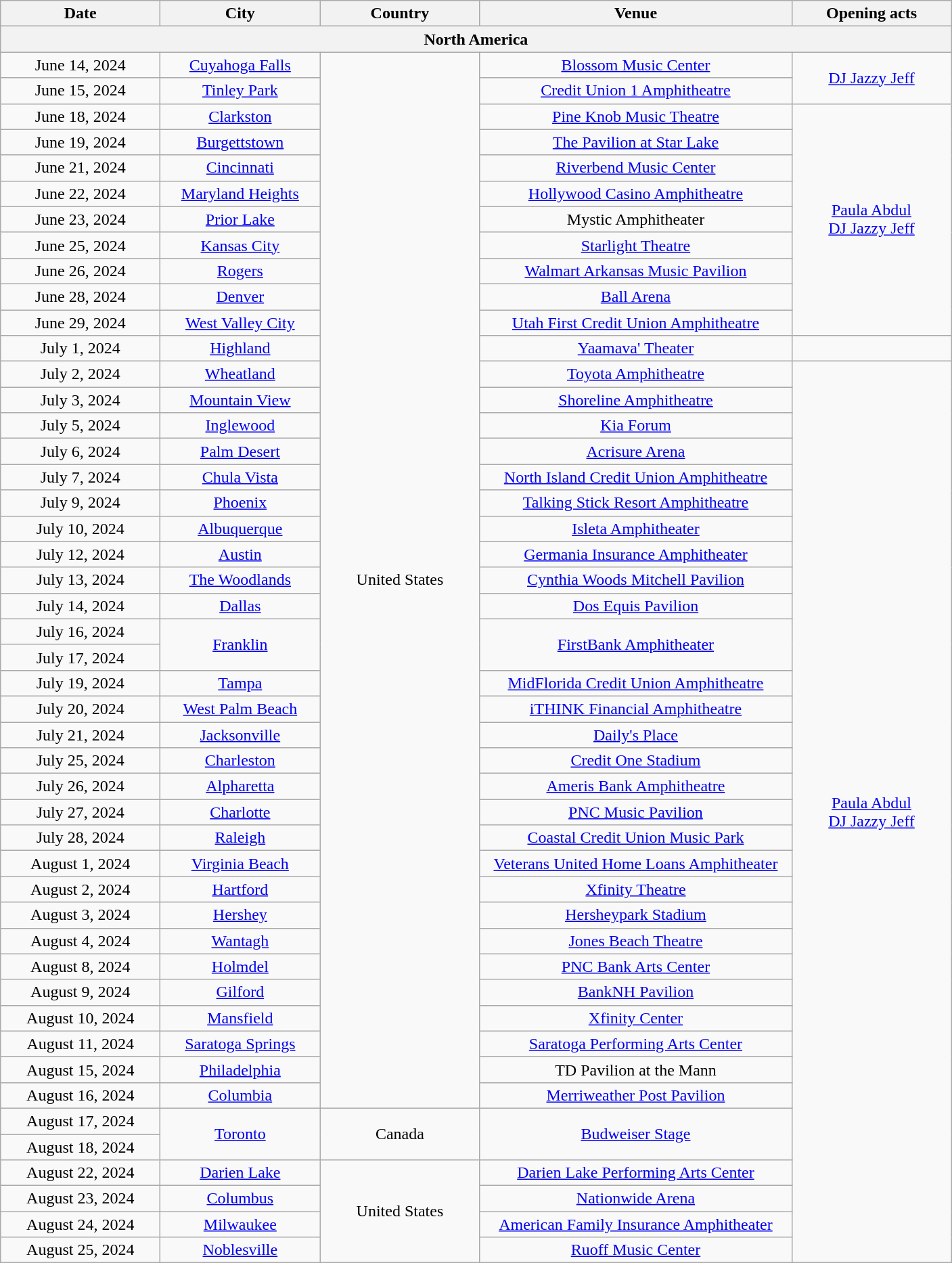<table class="wikitable" style="text-align:center;">
<tr>
<th width="150">Date</th>
<th width="150">City</th>
<th width="150">Country</th>
<th width="300">Venue</th>
<th width="150">Opening acts</th>
</tr>
<tr>
<th colspan="5">North America</th>
</tr>
<tr>
<td>June 14, 2024</td>
<td><a href='#'>Cuyahoga Falls</a></td>
<td rowspan="41">United States</td>
<td><a href='#'>Blossom Music Center</a></td>
<td rowspan="2"><a href='#'>DJ Jazzy Jeff</a></td>
</tr>
<tr>
<td>June 15, 2024</td>
<td><a href='#'>Tinley Park</a></td>
<td><a href='#'>Credit Union 1 Amphitheatre</a></td>
</tr>
<tr>
<td>June 18, 2024</td>
<td><a href='#'>Clarkston</a></td>
<td><a href='#'>Pine Knob Music Theatre</a></td>
<td rowspan="9"><a href='#'>Paula Abdul</a><br><a href='#'>DJ Jazzy Jeff</a></td>
</tr>
<tr>
<td>June 19, 2024</td>
<td><a href='#'>Burgettstown</a></td>
<td><a href='#'>The Pavilion at Star Lake</a></td>
</tr>
<tr>
<td>June 21, 2024</td>
<td><a href='#'>Cincinnati</a></td>
<td><a href='#'>Riverbend Music Center</a></td>
</tr>
<tr>
<td>June 22, 2024</td>
<td><a href='#'>Maryland Heights</a></td>
<td><a href='#'>Hollywood Casino Amphitheatre</a></td>
</tr>
<tr>
<td>June 23, 2024</td>
<td><a href='#'>Prior Lake</a></td>
<td>Mystic Amphitheater</td>
</tr>
<tr>
<td>June 25, 2024</td>
<td><a href='#'>Kansas City</a></td>
<td><a href='#'>Starlight Theatre</a></td>
</tr>
<tr>
<td>June 26, 2024</td>
<td><a href='#'>Rogers</a></td>
<td><a href='#'>Walmart Arkansas Music Pavilion</a></td>
</tr>
<tr>
<td>June 28, 2024</td>
<td><a href='#'>Denver</a></td>
<td><a href='#'>Ball Arena</a></td>
</tr>
<tr>
<td>June 29, 2024</td>
<td><a href='#'>West Valley City</a></td>
<td><a href='#'>Utah First Credit Union Amphitheatre</a></td>
</tr>
<tr>
<td>July 1, 2024</td>
<td><a href='#'>Highland</a></td>
<td><a href='#'>Yaamava' Theater</a></td>
<td></td>
</tr>
<tr>
<td>July 2, 2024</td>
<td><a href='#'>Wheatland</a></td>
<td><a href='#'>Toyota Amphitheatre</a></td>
<td rowspan="35"><a href='#'>Paula Abdul</a><br><a href='#'>DJ Jazzy Jeff</a></td>
</tr>
<tr>
<td>July 3, 2024</td>
<td><a href='#'>Mountain View</a></td>
<td><a href='#'>Shoreline Amphitheatre</a></td>
</tr>
<tr>
<td>July 5, 2024</td>
<td><a href='#'>Inglewood</a></td>
<td><a href='#'>Kia Forum</a></td>
</tr>
<tr>
<td>July 6, 2024</td>
<td><a href='#'>Palm Desert</a></td>
<td><a href='#'>Acrisure Arena</a></td>
</tr>
<tr>
<td>July 7, 2024</td>
<td><a href='#'>Chula Vista</a></td>
<td><a href='#'>North Island Credit Union Amphitheatre</a></td>
</tr>
<tr>
<td>July 9, 2024</td>
<td><a href='#'>Phoenix</a></td>
<td><a href='#'>Talking Stick Resort Amphitheatre</a></td>
</tr>
<tr>
<td>July 10, 2024</td>
<td><a href='#'>Albuquerque</a></td>
<td><a href='#'>Isleta Amphitheater</a></td>
</tr>
<tr>
<td>July 12, 2024</td>
<td><a href='#'>Austin</a></td>
<td><a href='#'>Germania Insurance Amphitheater</a></td>
</tr>
<tr>
<td>July 13, 2024</td>
<td><a href='#'>The Woodlands</a></td>
<td><a href='#'>Cynthia Woods Mitchell Pavilion</a></td>
</tr>
<tr>
<td>July 14, 2024</td>
<td><a href='#'>Dallas</a></td>
<td><a href='#'>Dos Equis Pavilion</a></td>
</tr>
<tr>
<td>July 16, 2024</td>
<td rowspan="2"><a href='#'>Franklin</a></td>
<td rowspan="2"><a href='#'>FirstBank Amphitheater</a></td>
</tr>
<tr>
<td>July 17, 2024</td>
</tr>
<tr>
<td>July 19, 2024</td>
<td><a href='#'>Tampa</a></td>
<td><a href='#'>MidFlorida Credit Union Amphitheatre</a></td>
</tr>
<tr>
<td>July 20, 2024</td>
<td><a href='#'>West Palm Beach</a></td>
<td><a href='#'>iTHINK Financial Amphitheatre</a></td>
</tr>
<tr>
<td>July 21, 2024</td>
<td><a href='#'>Jacksonville</a></td>
<td><a href='#'>Daily's Place</a></td>
</tr>
<tr>
<td>July 25, 2024</td>
<td><a href='#'>Charleston</a></td>
<td><a href='#'>Credit One Stadium</a></td>
</tr>
<tr>
<td>July 26, 2024</td>
<td><a href='#'>Alpharetta</a></td>
<td><a href='#'>Ameris Bank Amphitheatre</a></td>
</tr>
<tr>
<td>July 27, 2024</td>
<td><a href='#'>Charlotte</a></td>
<td><a href='#'>PNC Music Pavilion</a></td>
</tr>
<tr>
<td>July 28, 2024</td>
<td><a href='#'>Raleigh</a></td>
<td><a href='#'>Coastal Credit Union Music Park</a></td>
</tr>
<tr>
<td>August 1, 2024</td>
<td><a href='#'>Virginia Beach</a></td>
<td><a href='#'>Veterans United Home Loans Amphitheater</a></td>
</tr>
<tr>
<td>August 2, 2024</td>
<td><a href='#'>Hartford</a></td>
<td><a href='#'>Xfinity Theatre</a></td>
</tr>
<tr>
<td>August 3, 2024</td>
<td><a href='#'>Hershey</a></td>
<td><a href='#'>Hersheypark Stadium</a></td>
</tr>
<tr>
<td>August 4, 2024</td>
<td><a href='#'>Wantagh</a></td>
<td><a href='#'>Jones Beach Theatre</a></td>
</tr>
<tr>
<td>August 8, 2024</td>
<td><a href='#'>Holmdel</a></td>
<td><a href='#'>PNC Bank Arts Center</a></td>
</tr>
<tr>
<td>August 9, 2024</td>
<td><a href='#'>Gilford</a></td>
<td><a href='#'>BankNH Pavilion</a></td>
</tr>
<tr>
<td>August 10, 2024</td>
<td><a href='#'>Mansfield</a></td>
<td><a href='#'>Xfinity Center</a></td>
</tr>
<tr>
<td>August 11, 2024</td>
<td><a href='#'>Saratoga Springs</a></td>
<td><a href='#'>Saratoga Performing Arts Center</a></td>
</tr>
<tr>
<td>August 15, 2024</td>
<td><a href='#'>Philadelphia</a></td>
<td>TD Pavilion at the Mann</td>
</tr>
<tr>
<td>August 16, 2024</td>
<td><a href='#'>Columbia</a></td>
<td><a href='#'>Merriweather Post Pavilion</a></td>
</tr>
<tr>
<td>August 17, 2024</td>
<td rowspan="2"><a href='#'>Toronto</a></td>
<td rowspan="2">Canada</td>
<td rowspan="2"><a href='#'>Budweiser Stage</a></td>
</tr>
<tr>
<td>August 18, 2024</td>
</tr>
<tr>
<td>August 22, 2024</td>
<td><a href='#'>Darien Lake</a></td>
<td rowspan="4">United States</td>
<td><a href='#'>Darien Lake Performing Arts Center</a></td>
</tr>
<tr>
<td>August 23, 2024</td>
<td><a href='#'>Columbus</a></td>
<td><a href='#'>Nationwide Arena</a></td>
</tr>
<tr>
<td>August 24, 2024</td>
<td><a href='#'>Milwaukee</a></td>
<td><a href='#'>American Family Insurance Amphitheater</a></td>
</tr>
<tr>
<td>August 25, 2024</td>
<td><a href='#'>Noblesville</a></td>
<td><a href='#'>Ruoff Music Center</a></td>
</tr>
</table>
